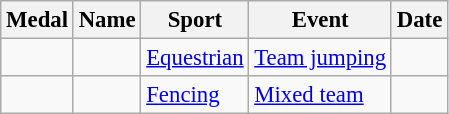<table class="wikitable sortable" style="font-size: 95%">
<tr>
<th>Medal</th>
<th>Name</th>
<th>Sport</th>
<th>Event</th>
<th>Date</th>
</tr>
<tr>
<td></td>
<td></td>
<td><a href='#'>Equestrian</a></td>
<td><a href='#'>Team jumping</a></td>
<td></td>
</tr>
<tr>
<td></td>
<td><br></td>
<td><a href='#'>Fencing</a></td>
<td><a href='#'>Mixed team</a></td>
<td></td>
</tr>
</table>
